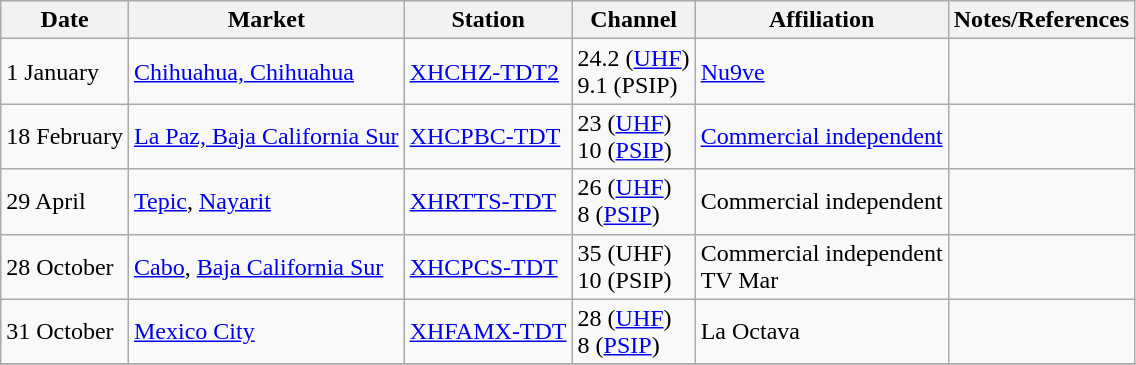<table class="wikitable">
<tr>
<th>Date</th>
<th>Market</th>
<th>Station</th>
<th>Channel</th>
<th>Affiliation</th>
<th>Notes/References</th>
</tr>
<tr>
<td>1 January</td>
<td><a href='#'>Chihuahua, Chihuahua</a></td>
<td><a href='#'>XHCHZ-TDT2</a></td>
<td>24.2 (<a href='#'>UHF</a>) <br> 9.1 (PSIP)</td>
<td><a href='#'>Nu9ve</a></td>
<td></td>
</tr>
<tr>
<td>18 February</td>
<td><a href='#'>La Paz, Baja California Sur</a></td>
<td><a href='#'>XHCPBC-TDT</a></td>
<td>23 (<a href='#'>UHF</a>) <br> 10 (<a href='#'>PSIP</a>)</td>
<td><a href='#'>Commercial independent</a></td>
<td></td>
</tr>
<tr>
<td>29 April</td>
<td><a href='#'>Tepic</a>, <a href='#'>Nayarit</a></td>
<td><a href='#'>XHRTTS-TDT</a></td>
<td>26 (<a href='#'>UHF</a>) <br> 8 (<a href='#'>PSIP</a>)</td>
<td>Commercial independent</td>
<td></td>
</tr>
<tr>
<td>28 October</td>
<td><a href='#'>Cabo</a>, <a href='#'>Baja California Sur</a></td>
<td><a href='#'>XHCPCS-TDT</a></td>
<td>35 (UHF) <br> 10 (PSIP)</td>
<td>Commercial independent <br> TV Mar</td>
<td></td>
</tr>
<tr>
<td>31 October</td>
<td><a href='#'>Mexico City</a></td>
<td><a href='#'>XHFAMX-TDT</a></td>
<td>28 (<a href='#'>UHF</a>) <br> 8 (<a href='#'>PSIP</a>)</td>
<td>La Octava</td>
<td></td>
</tr>
<tr>
</tr>
</table>
